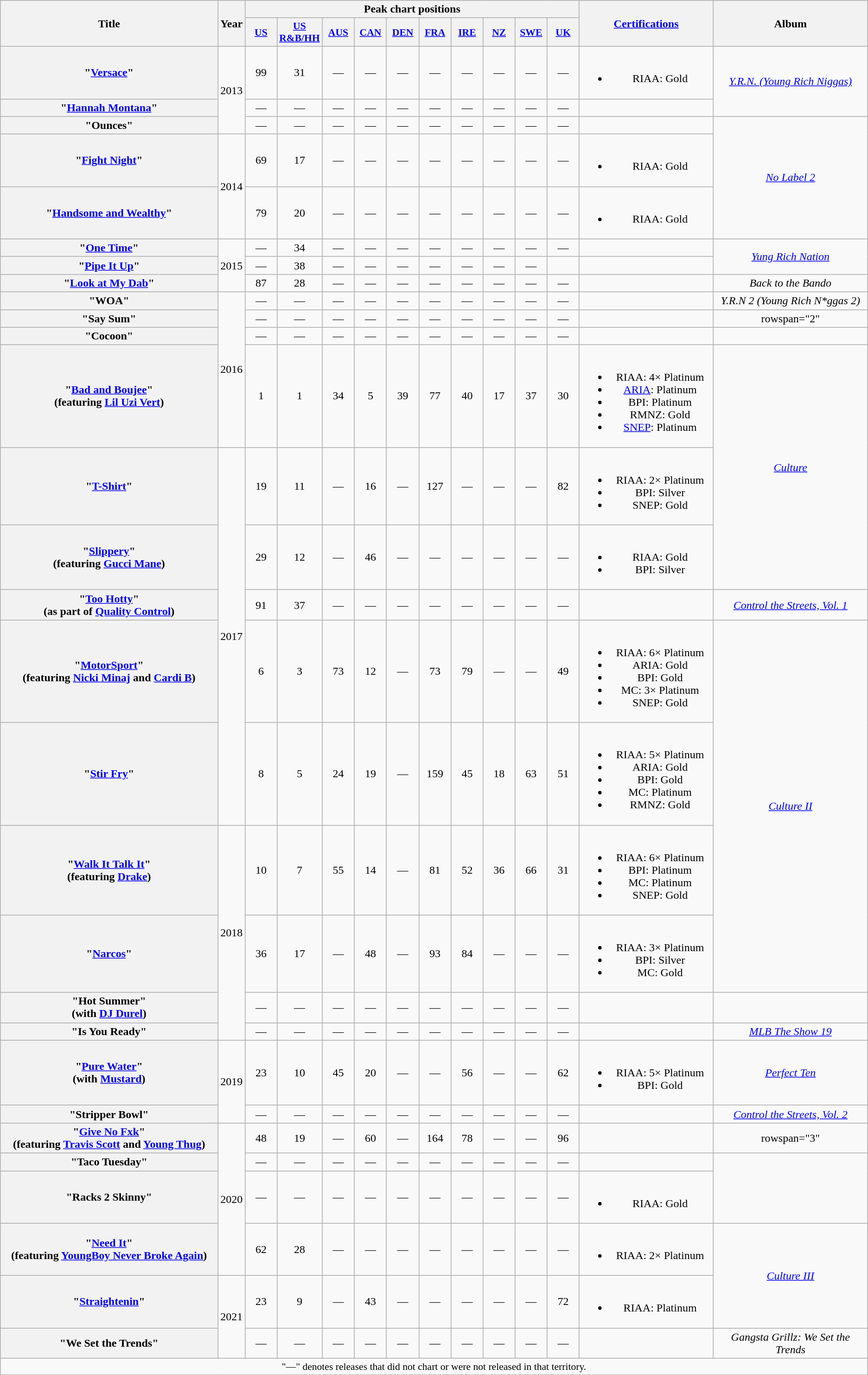<table class="wikitable plainrowheaders" style="text-align:center;">
<tr>
<th scope="col" rowspan="2" style="width:20em;">Title</th>
<th scope="col" rowspan="2" style="width:1em;">Year</th>
<th colspan="10" scope="col">Peak chart positions</th>
<th scope="col" rowspan="2" style="width:12em;"><a href='#'>Certifications</a></th>
<th scope="col" rowspan="2" style="width:14em;">Album</th>
</tr>
<tr>
<th scope="col" style="width:2.8em;font-size:90%;"><a href='#'>US</a><br></th>
<th scope="col" style="width:2.8em;font-size:90%;"><a href='#'>US<br>R&B/HH</a><br></th>
<th scope="col" style="width:2.8em;font-size:90%;"><a href='#'>AUS</a><br></th>
<th scope="col" style="width:2.8em;font-size:90%;"><a href='#'>CAN</a><br></th>
<th scope="col" style="width:2.8em;font-size:90%;"><a href='#'>DEN</a><br></th>
<th scope="col" style="width:2.8em;font-size:90%;"><a href='#'>FRA</a><br></th>
<th scope="col" style="width:2.8em;font-size:90%;"><a href='#'>IRE</a><br></th>
<th scope="col" style="width:2.8em;font-size:90%;"><a href='#'>NZ</a><br></th>
<th scope="col" style="width:2.8em;font-size:90%;"><a href='#'>SWE</a><br></th>
<th scope="col" style="width:2.8em;font-size:90%;"><a href='#'>UK</a><br></th>
</tr>
<tr>
<th scope="row">"<a href='#'>Versace</a>"</th>
<td rowspan="3">2013</td>
<td>99</td>
<td>31</td>
<td>—</td>
<td>—</td>
<td>—</td>
<td>—</td>
<td>—</td>
<td>—</td>
<td>—</td>
<td>—</td>
<td><br><ul><li>RIAA: Gold</li></ul></td>
<td rowspan="2"><em><a href='#'>Y.R.N. (Young Rich Niggas)</a></em></td>
</tr>
<tr>
<th scope="row">"<a href='#'>Hannah Montana</a>"</th>
<td>—</td>
<td>—</td>
<td>—</td>
<td>—</td>
<td>—</td>
<td>—</td>
<td>—</td>
<td>—</td>
<td>—</td>
<td>—</td>
<td></td>
</tr>
<tr>
<th scope="row">"Ounces"</th>
<td>—</td>
<td>—</td>
<td>—</td>
<td>—</td>
<td>—</td>
<td>—</td>
<td>—</td>
<td>—</td>
<td>—</td>
<td>—</td>
<td></td>
<td rowspan="3"><em><a href='#'>No Label 2</a></em></td>
</tr>
<tr>
<th scope="row">"<a href='#'>Fight Night</a>"</th>
<td rowspan="2">2014</td>
<td>69</td>
<td>17</td>
<td>—</td>
<td>—</td>
<td>—</td>
<td>—</td>
<td>—</td>
<td>—</td>
<td>—</td>
<td>—</td>
<td><br><ul><li>RIAA: Gold</li></ul></td>
</tr>
<tr>
<th scope="row">"<a href='#'>Handsome and Wealthy</a>"</th>
<td>79</td>
<td>20</td>
<td>—</td>
<td>—</td>
<td>—</td>
<td>—</td>
<td>—</td>
<td>—</td>
<td>—</td>
<td>—</td>
<td><br><ul><li>RIAA: Gold</li></ul></td>
</tr>
<tr>
<th scope="row">"<a href='#'>One Time</a>"</th>
<td rowspan="3">2015</td>
<td>—</td>
<td>34</td>
<td>—</td>
<td>—</td>
<td>—</td>
<td>—</td>
<td>—</td>
<td>—</td>
<td>—</td>
<td>—</td>
<td></td>
<td rowspan="2"><em><a href='#'>Yung Rich Nation</a></em></td>
</tr>
<tr>
<th scope="row">"<a href='#'>Pipe It Up</a>"</th>
<td>—</td>
<td>38</td>
<td>—</td>
<td>—</td>
<td>—</td>
<td>—</td>
<td>—</td>
<td>—</td>
<td>—</td>
<td></td>
</tr>
<tr>
<th scope="row">"<a href='#'>Look at My Dab</a>"</th>
<td>87</td>
<td>28</td>
<td>—</td>
<td>—</td>
<td>—</td>
<td>—</td>
<td>—</td>
<td>—</td>
<td>—</td>
<td>—</td>
<td></td>
<td><em>Back to the Bando</em></td>
</tr>
<tr>
<th scope="row">"WOA"</th>
<td rowspan="4">2016</td>
<td>—</td>
<td>—</td>
<td>—</td>
<td>—</td>
<td>—</td>
<td>—</td>
<td>—</td>
<td>—</td>
<td>—</td>
<td>—</td>
<td></td>
<td><em>Y.R.N 2 (Young Rich N*ggas 2)</em></td>
</tr>
<tr>
<th scope="row">"Say Sum"</th>
<td>—</td>
<td>—</td>
<td>—</td>
<td>—</td>
<td>—</td>
<td>—</td>
<td>—</td>
<td>—</td>
<td>—</td>
<td>—</td>
<td></td>
<td>rowspan="2" </td>
</tr>
<tr>
<th scope="row">"Cocoon"</th>
<td>—</td>
<td>—</td>
<td>—</td>
<td>—</td>
<td>—</td>
<td>—</td>
<td>—</td>
<td>—</td>
<td>—</td>
<td>—</td>
<td></td>
</tr>
<tr>
<th scope="row">"<a href='#'>Bad and Boujee</a>"<br><span>(featuring <a href='#'>Lil Uzi Vert</a>)</span></th>
<td>1</td>
<td>1</td>
<td>34</td>
<td>5</td>
<td>39</td>
<td>77</td>
<td>40</td>
<td>17</td>
<td>37</td>
<td>30</td>
<td><br><ul><li>RIAA: 4× Platinum</li><li><a href='#'>ARIA</a>: Platinum</li><li>BPI: Platinum</li><li>RMNZ: Gold</li><li><a href='#'>SNEP</a>: Platinum</li></ul></td>
<td rowspan="3"><em><a href='#'>Culture</a></em></td>
</tr>
<tr>
<th scope="row">"<a href='#'>T-Shirt</a>"</th>
<td rowspan="5">2017</td>
<td>19</td>
<td>11</td>
<td>—</td>
<td>16</td>
<td>—</td>
<td>127</td>
<td>—</td>
<td>—</td>
<td>—</td>
<td>82</td>
<td><br><ul><li>RIAA: 2× Platinum</li><li>BPI: Silver</li><li>SNEP: Gold</li></ul></td>
</tr>
<tr>
<th scope="row">"<a href='#'>Slippery</a>"<br><span>(featuring <a href='#'>Gucci Mane</a>)</span></th>
<td>29</td>
<td>12</td>
<td>—</td>
<td>46</td>
<td>—</td>
<td>—</td>
<td>—</td>
<td>—</td>
<td>—</td>
<td>—</td>
<td><br><ul><li>RIAA: Gold</li><li>BPI: Silver</li></ul></td>
</tr>
<tr>
<th scope="row">"<a href='#'>Too Hotty</a>"<br><span>(as part of <a href='#'>Quality Control</a>)</span></th>
<td>91</td>
<td>37</td>
<td>—</td>
<td>—</td>
<td>—</td>
<td>—</td>
<td>—</td>
<td>—</td>
<td>—</td>
<td>—</td>
<td></td>
<td rowspan="1"><em><a href='#'>Control the Streets, Vol. 1</a></em></td>
</tr>
<tr>
<th scope="row">"<a href='#'>MotorSport</a>" <br><span>(featuring <a href='#'>Nicki Minaj</a>  and <a href='#'>Cardi B</a>)</span></th>
<td>6</td>
<td>3</td>
<td>73</td>
<td>12</td>
<td>—</td>
<td>73</td>
<td>79</td>
<td>—</td>
<td>—</td>
<td>49</td>
<td><br><ul><li>RIAA: 6× Platinum</li><li>ARIA: Gold</li><li>BPI: Gold</li><li>MC: 3× Platinum</li><li>SNEP: Gold</li></ul></td>
<td rowspan="4"><em><a href='#'>Culture II</a></em></td>
</tr>
<tr>
<th scope="row">"<a href='#'>Stir Fry</a>"</th>
<td>8</td>
<td>5</td>
<td>24</td>
<td>19</td>
<td>—</td>
<td>159</td>
<td>45</td>
<td>18</td>
<td>63</td>
<td>51</td>
<td><br><ul><li>RIAA: 5× Platinum</li><li>ARIA: Gold</li><li>BPI: Gold</li><li>MC: Platinum</li><li>RMNZ: Gold</li></ul></td>
</tr>
<tr>
<th scope="row">"<a href='#'>Walk It Talk It</a>"<br><span>(featuring <a href='#'>Drake</a>)</span></th>
<td rowspan="4">2018</td>
<td>10</td>
<td>7</td>
<td>55</td>
<td>14</td>
<td>—</td>
<td>81</td>
<td>52</td>
<td>36</td>
<td>66</td>
<td>31</td>
<td><br><ul><li>RIAA: 6× Platinum</li><li>BPI: Platinum</li><li>MC: Platinum</li><li>SNEP: Gold</li></ul></td>
</tr>
<tr>
<th scope="row">"<a href='#'>Narcos</a>"</th>
<td>36</td>
<td>17</td>
<td>—</td>
<td>48</td>
<td>—</td>
<td>93</td>
<td>84</td>
<td>—</td>
<td>—</td>
<td>—</td>
<td><br><ul><li>RIAA: 3× Platinum</li><li>BPI: Silver</li><li>MC: Gold</li></ul></td>
</tr>
<tr>
<th scope="row">"Hot Summer" <br><span>(with <a href='#'>DJ Durel</a>)</span></th>
<td>—</td>
<td>—</td>
<td>—</td>
<td>—</td>
<td>—</td>
<td>—</td>
<td>—</td>
<td>—</td>
<td>—</td>
<td>—</td>
<td></td>
<td></td>
</tr>
<tr>
<th scope="row">"Is You Ready"</th>
<td>—</td>
<td>—</td>
<td>—</td>
<td>—</td>
<td>—</td>
<td>—</td>
<td>—</td>
<td>—</td>
<td>—</td>
<td>—</td>
<td></td>
<td><em><a href='#'>MLB The Show 19</a></em></td>
</tr>
<tr>
<th scope="row">"<a href='#'>Pure Water</a>" <br><span>(with <a href='#'>Mustard</a>)</span></th>
<td rowspan="2">2019</td>
<td>23</td>
<td>10</td>
<td>45</td>
<td>20</td>
<td>—</td>
<td>—</td>
<td>56</td>
<td>—</td>
<td>—</td>
<td>62</td>
<td><br><ul><li>RIAA: 5× Platinum</li><li>BPI: Gold</li></ul></td>
<td><em><a href='#'>Perfect Ten</a></em></td>
</tr>
<tr>
<th scope="row">"Stripper Bowl"</th>
<td>—</td>
<td>—</td>
<td>—</td>
<td>—</td>
<td>—</td>
<td>—</td>
<td>—</td>
<td>—</td>
<td>—</td>
<td>—</td>
<td></td>
<td><em><a href='#'>Control the Streets, Vol. 2</a></em></td>
</tr>
<tr>
<th scope="row">"<a href='#'>Give No Fxk</a>"<br><span>(featuring <a href='#'>Travis Scott</a> and <a href='#'>Young Thug</a>)</span></th>
<td rowspan="4">2020</td>
<td>48</td>
<td>19</td>
<td>—</td>
<td>60</td>
<td>—</td>
<td>164</td>
<td>78</td>
<td>—</td>
<td>—</td>
<td>96</td>
<td></td>
<td>rowspan="3" </td>
</tr>
<tr>
<th scope="row">"Taco Tuesday"</th>
<td>—</td>
<td>—</td>
<td>—</td>
<td>—</td>
<td>—</td>
<td>—</td>
<td>—</td>
<td>—</td>
<td>—</td>
<td>—</td>
<td></td>
</tr>
<tr>
<th scope="row">"Racks 2 Skinny"</th>
<td>—</td>
<td>—</td>
<td>—</td>
<td>—</td>
<td>—</td>
<td>—</td>
<td>—</td>
<td>—</td>
<td>—</td>
<td>—</td>
<td><br><ul><li>RIAA: Gold</li></ul></td>
</tr>
<tr>
<th scope="row">"<a href='#'>Need It</a>"<br><span>(featuring <a href='#'>YoungBoy Never Broke Again</a>)</span></th>
<td>62</td>
<td>28</td>
<td>—</td>
<td>—</td>
<td>—</td>
<td>—</td>
<td>—</td>
<td>—</td>
<td>—</td>
<td>—</td>
<td><br><ul><li>RIAA: 2× Platinum</li></ul></td>
<td rowspan="2"><em><a href='#'>Culture III</a></em></td>
</tr>
<tr>
<th scope="row">"<a href='#'>Straightenin</a>"</th>
<td rowspan="2">2021</td>
<td>23</td>
<td>9</td>
<td>—</td>
<td>43</td>
<td>—</td>
<td>—</td>
<td>—</td>
<td>—</td>
<td>—</td>
<td>72</td>
<td><br><ul><li>RIAA: Platinum</li></ul></td>
</tr>
<tr>
<th scope="row">"We Set the Trends"<br></th>
<td>—</td>
<td>—</td>
<td>—</td>
<td>—</td>
<td>—</td>
<td>—</td>
<td>—</td>
<td>—</td>
<td>—</td>
<td>—</td>
<td></td>
<td><em>Gangsta Grillz: We Set the Trends</em></td>
</tr>
<tr>
<td colspan="14" style="font-size:90%">"—" denotes releases that did not chart or were not released in that territory.</td>
</tr>
</table>
